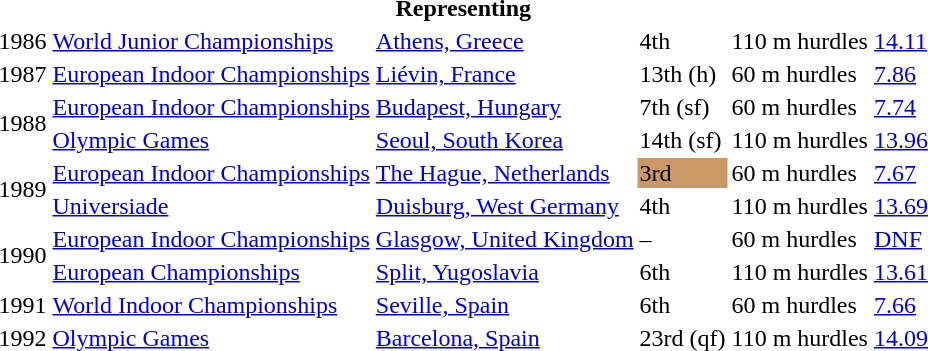<table>
<tr>
<th colspan="6">Representing </th>
</tr>
<tr>
<td>1986</td>
<td><a href='#'>World Junior Championships</a></td>
<td><a href='#'>Athens, Greece</a></td>
<td>4th</td>
<td>110 m hurdles</td>
<td><a href='#'>14.11</a></td>
</tr>
<tr>
<td>1987</td>
<td><a href='#'>European Indoor Championships</a></td>
<td><a href='#'>Liévin, France</a></td>
<td>13th (h)</td>
<td>60 m hurdles</td>
<td><a href='#'>7.86</a></td>
</tr>
<tr>
<td rowspan=2>1988</td>
<td><a href='#'>European Indoor Championships</a></td>
<td><a href='#'>Budapest, Hungary</a></td>
<td>7th (sf)</td>
<td>60 m hurdles</td>
<td><a href='#'>7.74</a></td>
</tr>
<tr>
<td><a href='#'>Olympic Games</a></td>
<td><a href='#'>Seoul, South Korea</a></td>
<td>14th (sf)</td>
<td>110 m hurdles</td>
<td><a href='#'>13.96</a></td>
</tr>
<tr>
<td rowspan=2>1989</td>
<td><a href='#'>European Indoor Championships</a></td>
<td><a href='#'>The Hague, Netherlands</a></td>
<td bgcolor=cc9966>3rd</td>
<td>60 m hurdles</td>
<td><a href='#'>7.67</a></td>
</tr>
<tr>
<td><a href='#'>Universiade</a></td>
<td><a href='#'>Duisburg, West Germany</a></td>
<td>4th</td>
<td>110 m hurdles</td>
<td><a href='#'>13.69</a></td>
</tr>
<tr>
<td rowspan=2>1990</td>
<td><a href='#'>European Indoor Championships</a></td>
<td><a href='#'>Glasgow, United Kingdom</a></td>
<td>–</td>
<td>60 m hurdles</td>
<td><a href='#'>DNF</a></td>
</tr>
<tr>
<td><a href='#'>European Championships</a></td>
<td><a href='#'>Split, Yugoslavia</a></td>
<td>6th</td>
<td>110 m hurdles</td>
<td><a href='#'>13.61</a></td>
</tr>
<tr>
<td>1991</td>
<td><a href='#'>World Indoor Championships</a></td>
<td><a href='#'>Seville, Spain</a></td>
<td>6th</td>
<td>60 m hurdles</td>
<td><a href='#'>7.66</a></td>
</tr>
<tr>
<td>1992</td>
<td><a href='#'>Olympic Games</a></td>
<td><a href='#'>Barcelona, Spain</a></td>
<td>23rd (qf)</td>
<td>110 m hurdles</td>
<td><a href='#'>14.09</a></td>
</tr>
</table>
